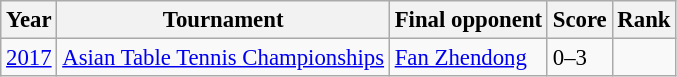<table class="sortable wikitable" style="font-size: 95%;">
<tr>
<th>Year</th>
<th>Tournament</th>
<th>Final opponent</th>
<th>Score</th>
<th>Rank</th>
</tr>
<tr>
<td><a href='#'>2017</a></td>
<td><a href='#'>Asian Table Tennis Championships</a></td>
<td><a href='#'>Fan Zhendong</a></td>
<td>0–3</td>
<td></td>
</tr>
</table>
